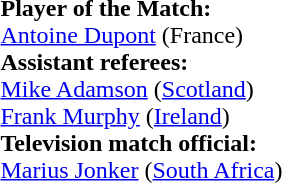<table style="width:100%">
<tr>
<td><br><strong>Player of the Match:</strong>
<br><a href='#'>Antoine Dupont</a> (France)<br><strong>Assistant referees:</strong>
<br><a href='#'>Mike Adamson</a> (<a href='#'>Scotland</a>)
<br><a href='#'>Frank Murphy</a> (<a href='#'>Ireland</a>)
<br><strong>Television match official:</strong>
<br><a href='#'>Marius Jonker</a> (<a href='#'>South Africa</a>)</td>
</tr>
</table>
